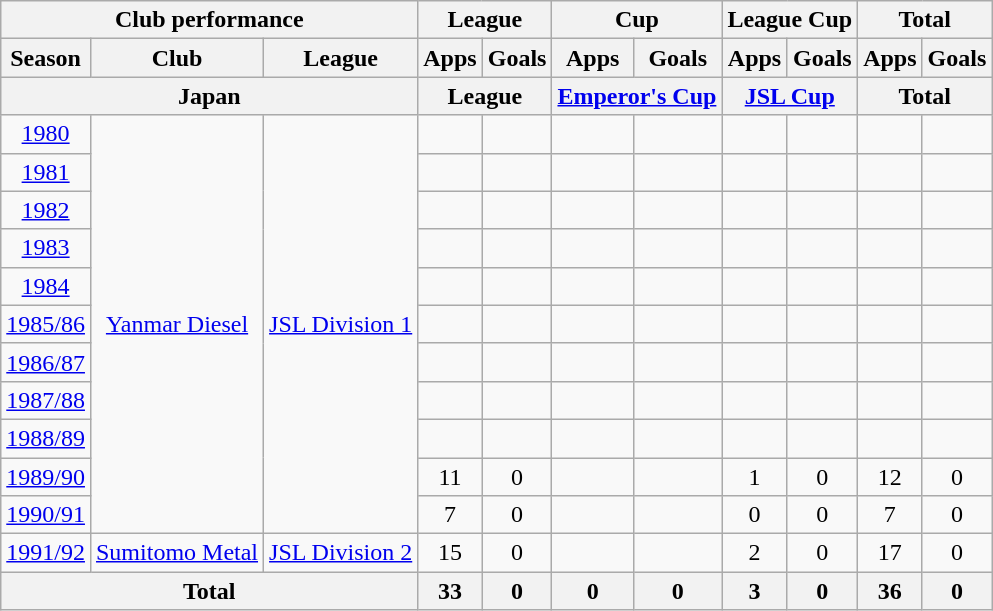<table class="wikitable" style="text-align:center;">
<tr>
<th colspan=3>Club performance</th>
<th colspan=2>League</th>
<th colspan=2>Cup</th>
<th colspan=2>League Cup</th>
<th colspan=2>Total</th>
</tr>
<tr>
<th>Season</th>
<th>Club</th>
<th>League</th>
<th>Apps</th>
<th>Goals</th>
<th>Apps</th>
<th>Goals</th>
<th>Apps</th>
<th>Goals</th>
<th>Apps</th>
<th>Goals</th>
</tr>
<tr>
<th colspan=3>Japan</th>
<th colspan=2>League</th>
<th colspan=2><a href='#'>Emperor's Cup</a></th>
<th colspan=2><a href='#'>JSL Cup</a></th>
<th colspan=2>Total</th>
</tr>
<tr>
<td><a href='#'>1980</a></td>
<td rowspan="11"><a href='#'>Yanmar Diesel</a></td>
<td rowspan="11"><a href='#'>JSL Division 1</a></td>
<td></td>
<td></td>
<td></td>
<td></td>
<td></td>
<td></td>
<td></td>
<td></td>
</tr>
<tr>
<td><a href='#'>1981</a></td>
<td></td>
<td></td>
<td></td>
<td></td>
<td></td>
<td></td>
<td></td>
<td></td>
</tr>
<tr>
<td><a href='#'>1982</a></td>
<td></td>
<td></td>
<td></td>
<td></td>
<td></td>
<td></td>
<td></td>
<td></td>
</tr>
<tr>
<td><a href='#'>1983</a></td>
<td></td>
<td></td>
<td></td>
<td></td>
<td></td>
<td></td>
<td></td>
<td></td>
</tr>
<tr>
<td><a href='#'>1984</a></td>
<td></td>
<td></td>
<td></td>
<td></td>
<td></td>
<td></td>
<td></td>
<td></td>
</tr>
<tr>
<td><a href='#'>1985/86</a></td>
<td></td>
<td></td>
<td></td>
<td></td>
<td></td>
<td></td>
<td></td>
<td></td>
</tr>
<tr>
<td><a href='#'>1986/87</a></td>
<td></td>
<td></td>
<td></td>
<td></td>
<td></td>
<td></td>
<td></td>
<td></td>
</tr>
<tr>
<td><a href='#'>1987/88</a></td>
<td></td>
<td></td>
<td></td>
<td></td>
<td></td>
<td></td>
<td></td>
<td></td>
</tr>
<tr>
<td><a href='#'>1988/89</a></td>
<td></td>
<td></td>
<td></td>
<td></td>
<td></td>
<td></td>
<td></td>
<td></td>
</tr>
<tr>
<td><a href='#'>1989/90</a></td>
<td>11</td>
<td>0</td>
<td></td>
<td></td>
<td>1</td>
<td>0</td>
<td>12</td>
<td>0</td>
</tr>
<tr>
<td><a href='#'>1990/91</a></td>
<td>7</td>
<td>0</td>
<td></td>
<td></td>
<td>0</td>
<td>0</td>
<td>7</td>
<td>0</td>
</tr>
<tr>
<td><a href='#'>1991/92</a></td>
<td><a href='#'>Sumitomo Metal</a></td>
<td><a href='#'>JSL Division 2</a></td>
<td>15</td>
<td>0</td>
<td></td>
<td></td>
<td>2</td>
<td>0</td>
<td>17</td>
<td>0</td>
</tr>
<tr>
<th colspan=3>Total</th>
<th>33</th>
<th>0</th>
<th>0</th>
<th>0</th>
<th>3</th>
<th>0</th>
<th>36</th>
<th>0</th>
</tr>
</table>
